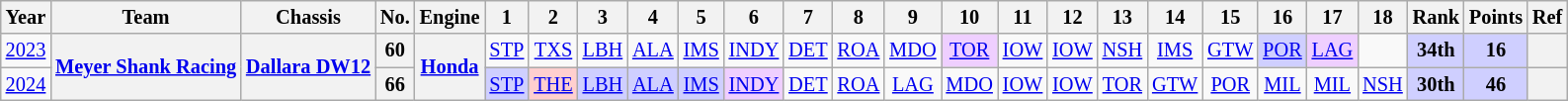<table class="wikitable" style="text-align:center; font-size:85%">
<tr>
<th>Year</th>
<th>Team</th>
<th>Chassis</th>
<th>No.</th>
<th>Engine</th>
<th>1</th>
<th>2</th>
<th>3</th>
<th>4</th>
<th>5</th>
<th>6</th>
<th>7</th>
<th>8</th>
<th>9</th>
<th>10</th>
<th>11</th>
<th>12</th>
<th>13</th>
<th>14</th>
<th>15</th>
<th>16</th>
<th>17</th>
<th>18</th>
<th>Rank</th>
<th>Points</th>
<th>Ref</th>
</tr>
<tr>
<td><a href='#'>2023</a></td>
<th rowspan=2 nowrap><a href='#'>Meyer Shank Racing</a></th>
<th rowspan=2 nowrap><a href='#'>Dallara DW12</a></th>
<th>60</th>
<th rowspan=2><a href='#'>Honda</a></th>
<td><a href='#'>STP</a></td>
<td><a href='#'>TXS</a></td>
<td><a href='#'>LBH</a></td>
<td><a href='#'>ALA</a></td>
<td><a href='#'>IMS</a></td>
<td><a href='#'>INDY</a></td>
<td><a href='#'>DET</a></td>
<td><a href='#'>ROA</a></td>
<td><a href='#'>MDO</a></td>
<td style="background:#EFCFFF;"><a href='#'>TOR</a><br></td>
<td><a href='#'>IOW</a></td>
<td><a href='#'>IOW</a></td>
<td><a href='#'>NSH</a></td>
<td><a href='#'>IMS</a></td>
<td><a href='#'>GTW</a></td>
<td style="background:#CFCFFF;"><a href='#'>POR</a><br></td>
<td style="background:#EFCFFF;"><a href='#'>LAG</a><br></td>
<td></td>
<th style="background:#CFCFFF;">34th</th>
<th style="background:#CFCFFF;">16</th>
<th></th>
</tr>
<tr>
<td><a href='#'>2024</a></td>
<th>66</th>
<td style="background:#CFCFFF;"><a href='#'>STP</a><br></td>
<td style="background:#FFCFCF;"><a href='#'>THE</a><br></td>
<td style="background:#CFCFFF;"><a href='#'>LBH</a><br></td>
<td style="background:#CFCFFF;"><a href='#'>ALA</a><br></td>
<td style="background:#CFCFFF;"><a href='#'>IMS</a><br></td>
<td style="background:#EFCFFF;"><a href='#'>INDY</a><br></td>
<td><a href='#'>DET</a><br></td>
<td><a href='#'>ROA</a><br></td>
<td><a href='#'>LAG</a><br></td>
<td><a href='#'>MDO</a><br></td>
<td><a href='#'>IOW</a><br></td>
<td><a href='#'>IOW</a><br></td>
<td><a href='#'>TOR</a><br></td>
<td><a href='#'>GTW</a><br></td>
<td><a href='#'>POR</a><br></td>
<td><a href='#'>MIL</a><br></td>
<td><a href='#'>MIL</a><br></td>
<td><a href='#'>NSH</a><br></td>
<th style="background:#CFCFFF;">30th</th>
<th style="background:#CFCFFF;">46</th>
<th></th>
</tr>
</table>
